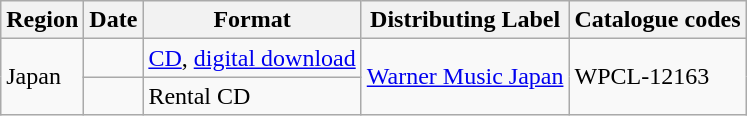<table class="wikitable">
<tr>
<th>Region</th>
<th>Date</th>
<th>Format</th>
<th>Distributing Label</th>
<th>Catalogue codes</th>
</tr>
<tr>
<td rowspan=2>Japan</td>
<td></td>
<td><a href='#'>CD</a>, <a href='#'>digital download</a></td>
<td rowspan=2><a href='#'>Warner Music Japan</a></td>
<td rowspan=2>WPCL-12163</td>
</tr>
<tr>
<td></td>
<td>Rental CD</td>
</tr>
</table>
